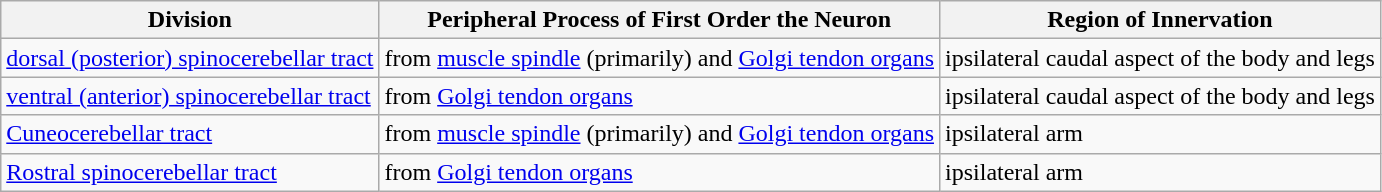<table class="wikitable">
<tr>
<th>Division</th>
<th>Peripheral Process of First Order the Neuron</th>
<th>Region of Innervation</th>
</tr>
<tr>
<td><a href='#'>dorsal (posterior) spinocerebellar tract</a></td>
<td>from <a href='#'>muscle spindle</a> (primarily) and <a href='#'>Golgi tendon organs</a></td>
<td>ipsilateral caudal aspect of the body and legs</td>
</tr>
<tr>
<td><a href='#'>ventral (anterior) spinocerebellar tract</a></td>
<td>from <a href='#'>Golgi tendon organs</a></td>
<td>ipsilateral caudal aspect of the body and legs</td>
</tr>
<tr>
<td><a href='#'>Cuneocerebellar tract</a></td>
<td>from <a href='#'>muscle spindle</a> (primarily) and <a href='#'>Golgi tendon organs</a></td>
<td>ipsilateral arm</td>
</tr>
<tr>
<td><a href='#'>Rostral spinocerebellar tract</a></td>
<td>from <a href='#'>Golgi tendon organs</a></td>
<td>ipsilateral arm</td>
</tr>
</table>
